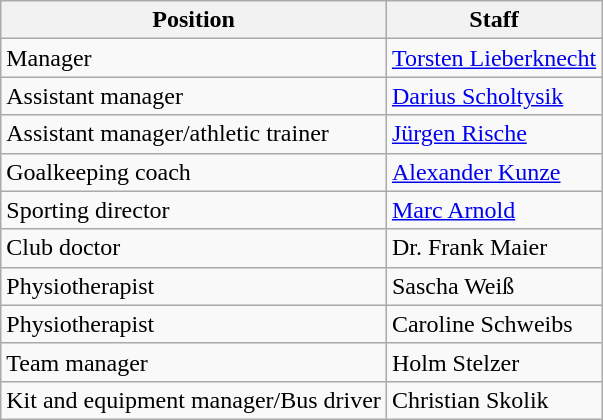<table class="wikitable">
<tr>
<th>Position</th>
<th>Staff </th>
</tr>
<tr>
<td>Manager</td>
<td><a href='#'>Torsten Lieberknecht</a></td>
</tr>
<tr>
<td>Assistant manager</td>
<td><a href='#'>Darius Scholtysik</a></td>
</tr>
<tr>
<td>Assistant manager/athletic trainer</td>
<td><a href='#'>Jürgen Rische</a></td>
</tr>
<tr>
<td>Goalkeeping coach</td>
<td><a href='#'>Alexander Kunze</a></td>
</tr>
<tr>
<td>Sporting director</td>
<td><a href='#'>Marc Arnold</a></td>
</tr>
<tr>
<td>Club doctor</td>
<td>Dr. Frank Maier</td>
</tr>
<tr>
<td>Physiotherapist</td>
<td>Sascha Weiß</td>
</tr>
<tr>
<td>Physiotherapist</td>
<td>Caroline Schweibs</td>
</tr>
<tr>
<td>Team manager</td>
<td>Holm Stelzer</td>
</tr>
<tr>
<td>Kit and equipment manager/Bus driver</td>
<td>Christian Skolik</td>
</tr>
</table>
